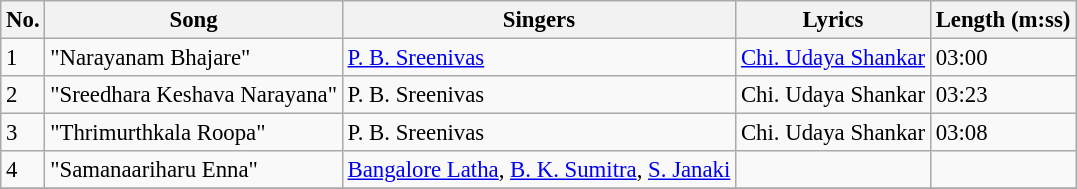<table class="wikitable" style="font-size:95%;">
<tr>
<th>No.</th>
<th>Song</th>
<th>Singers</th>
<th>Lyrics</th>
<th>Length (m:ss)</th>
</tr>
<tr>
<td>1</td>
<td>"Narayanam Bhajare"</td>
<td><a href='#'>P. B. Sreenivas</a></td>
<td><a href='#'>Chi. Udaya Shankar</a></td>
<td>03:00</td>
</tr>
<tr>
<td>2</td>
<td>"Sreedhara Keshava Narayana"</td>
<td>P. B. Sreenivas</td>
<td>Chi. Udaya Shankar</td>
<td>03:23</td>
</tr>
<tr>
<td>3</td>
<td>"Thrimurthkala Roopa"</td>
<td>P. B. Sreenivas</td>
<td>Chi. Udaya Shankar</td>
<td>03:08</td>
</tr>
<tr>
<td>4</td>
<td>"Samanaariharu Enna"</td>
<td><a href='#'>Bangalore Latha</a>, <a href='#'>B. K. Sumitra</a>, <a href='#'>S. Janaki</a></td>
<td></td>
<td></td>
</tr>
<tr>
</tr>
</table>
